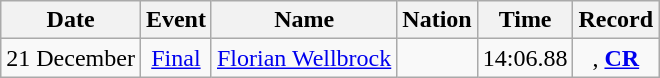<table class="wikitable" style=text-align:center>
<tr>
<th>Date</th>
<th>Event</th>
<th>Name</th>
<th>Nation</th>
<th>Time</th>
<th>Record</th>
</tr>
<tr>
<td>21 December</td>
<td><a href='#'>Final</a></td>
<td align=left><a href='#'>Florian Wellbrock</a></td>
<td align=left></td>
<td>14:06.88</td>
<td>, <strong><a href='#'>CR</a></strong></td>
</tr>
</table>
